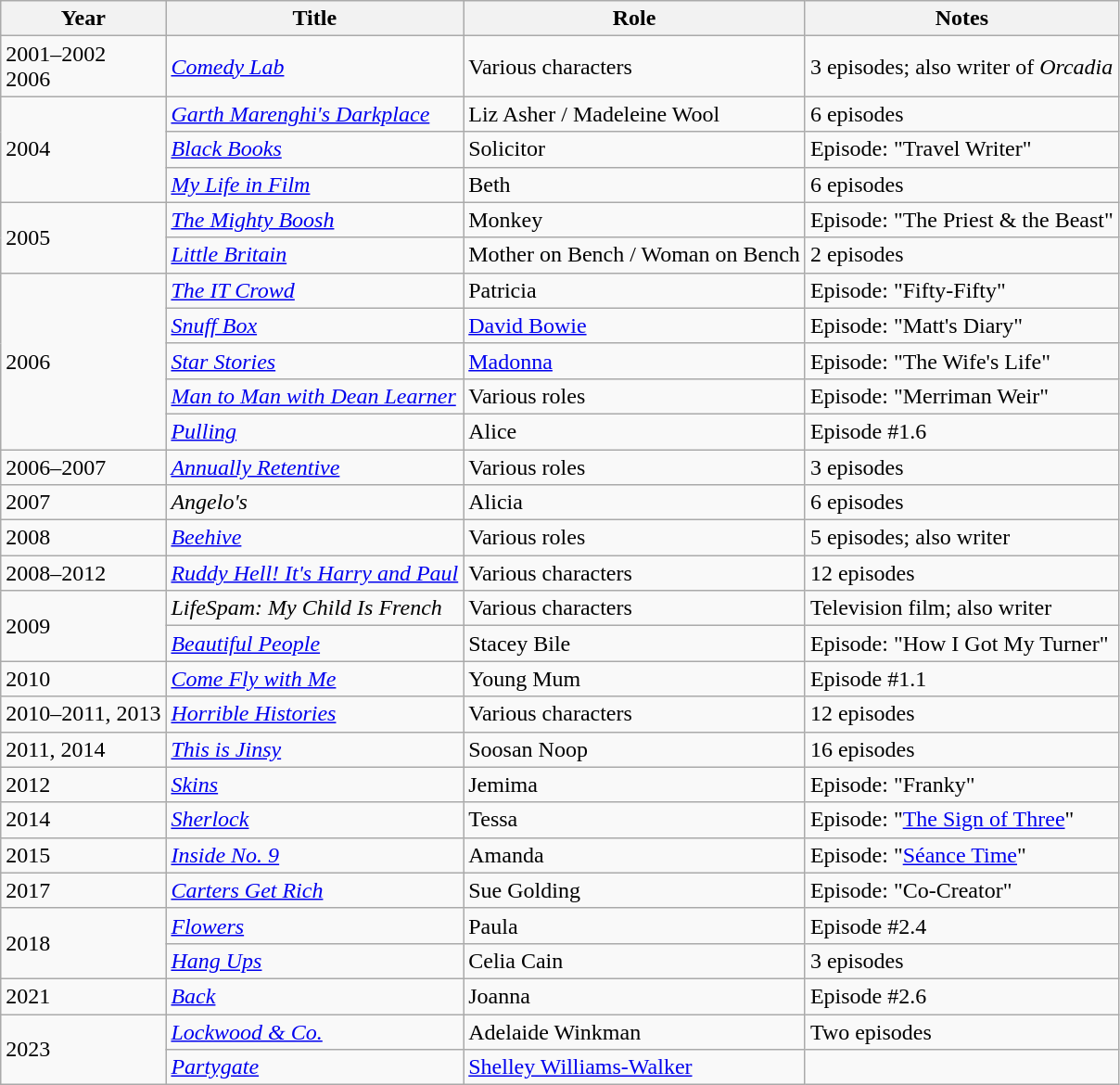<table class="wikitable sortable">
<tr>
<th>Year</th>
<th>Title</th>
<th>Role</th>
<th class="unsortable">Notes</th>
</tr>
<tr>
<td>2001–2002<br>2006</td>
<td><em><a href='#'>Comedy Lab</a></em></td>
<td>Various characters</td>
<td>3 episodes; also writer of <em>Orcadia</em></td>
</tr>
<tr>
<td rowspan="3">2004</td>
<td><em><a href='#'>Garth Marenghi's Darkplace</a></em></td>
<td>Liz Asher / Madeleine Wool</td>
<td>6 episodes</td>
</tr>
<tr>
<td><em><a href='#'>Black Books</a></em></td>
<td>Solicitor</td>
<td>Episode: "Travel Writer"</td>
</tr>
<tr>
<td><em><a href='#'>My Life in Film</a></em></td>
<td>Beth</td>
<td>6 episodes</td>
</tr>
<tr>
<td rowspan="2">2005</td>
<td><em><a href='#'>The Mighty Boosh</a></em></td>
<td>Monkey</td>
<td>Episode: "The Priest & the Beast"</td>
</tr>
<tr>
<td><em><a href='#'>Little Britain</a></em></td>
<td>Mother on Bench / Woman on Bench</td>
<td>2 episodes</td>
</tr>
<tr>
<td rowspan="5">2006</td>
<td><em><a href='#'>The IT Crowd</a></em></td>
<td>Patricia</td>
<td>Episode: "Fifty-Fifty"</td>
</tr>
<tr>
<td><em><a href='#'>Snuff Box</a></em></td>
<td><a href='#'>David Bowie</a></td>
<td>Episode: "Matt's Diary"</td>
</tr>
<tr>
<td><em><a href='#'>Star Stories</a></em></td>
<td><a href='#'>Madonna</a></td>
<td>Episode: "The Wife's Life"</td>
</tr>
<tr>
<td><em><a href='#'>Man to Man with Dean Learner</a></em></td>
<td>Various roles</td>
<td>Episode: "Merriman Weir"</td>
</tr>
<tr>
<td><em><a href='#'>Pulling</a></em></td>
<td>Alice</td>
<td>Episode #1.6</td>
</tr>
<tr>
<td>2006–2007</td>
<td><em><a href='#'>Annually Retentive</a></em></td>
<td>Various roles</td>
<td>3 episodes</td>
</tr>
<tr>
<td>2007</td>
<td><em>Angelo's</em></td>
<td>Alicia</td>
<td>6 episodes</td>
</tr>
<tr>
<td>2008</td>
<td><em><a href='#'>Beehive</a></em></td>
<td>Various roles</td>
<td>5 episodes; also writer</td>
</tr>
<tr>
<td>2008–2012</td>
<td><em><a href='#'>Ruddy Hell! It's Harry and Paul</a></em></td>
<td>Various characters</td>
<td>12 episodes</td>
</tr>
<tr>
<td rowspan="2">2009</td>
<td><em>LifeSpam: My Child Is French</em></td>
<td>Various characters</td>
<td>Television film; also writer</td>
</tr>
<tr>
<td><em><a href='#'>Beautiful People</a></em></td>
<td>Stacey Bile</td>
<td>Episode: "How I Got My Turner"</td>
</tr>
<tr>
<td>2010</td>
<td><em><a href='#'>Come Fly with Me</a></em></td>
<td>Young Mum</td>
<td>Episode #1.1</td>
</tr>
<tr>
<td>2010–2011, 2013</td>
<td><em><a href='#'>Horrible Histories</a></em></td>
<td>Various characters</td>
<td>12 episodes</td>
</tr>
<tr>
<td>2011, 2014</td>
<td><em><a href='#'>This is Jinsy</a></em></td>
<td>Soosan Noop</td>
<td>16 episodes</td>
</tr>
<tr>
<td>2012</td>
<td><em><a href='#'>Skins</a></em></td>
<td>Jemima</td>
<td>Episode: "Franky"</td>
</tr>
<tr>
<td>2014</td>
<td><em><a href='#'>Sherlock</a></em></td>
<td>Tessa</td>
<td>Episode: "<a href='#'>The Sign of Three</a>"</td>
</tr>
<tr>
<td>2015</td>
<td><em><a href='#'>Inside No. 9</a></em></td>
<td>Amanda</td>
<td>Episode: "<a href='#'>Séance Time</a>"</td>
</tr>
<tr>
<td>2017</td>
<td><em><a href='#'>Carters Get Rich</a></em></td>
<td>Sue Golding</td>
<td>Episode: "Co-Creator"</td>
</tr>
<tr>
<td rowspan="2">2018</td>
<td><em><a href='#'>Flowers</a></em></td>
<td>Paula</td>
<td>Episode #2.4</td>
</tr>
<tr>
<td><em><a href='#'>Hang Ups</a></em></td>
<td>Celia Cain</td>
<td>3 episodes</td>
</tr>
<tr>
<td>2021</td>
<td><em><a href='#'>Back</a></em></td>
<td>Joanna</td>
<td>Episode #2.6</td>
</tr>
<tr>
<td rowspan=2>2023</td>
<td><em><a href='#'>Lockwood & Co.</a></em></td>
<td>Adelaide Winkman</td>
<td>Two episodes</td>
</tr>
<tr>
<td><em><a href='#'>Partygate</a></em></td>
<td><a href='#'>Shelley Williams-Walker</a></td>
<td></td>
</tr>
</table>
